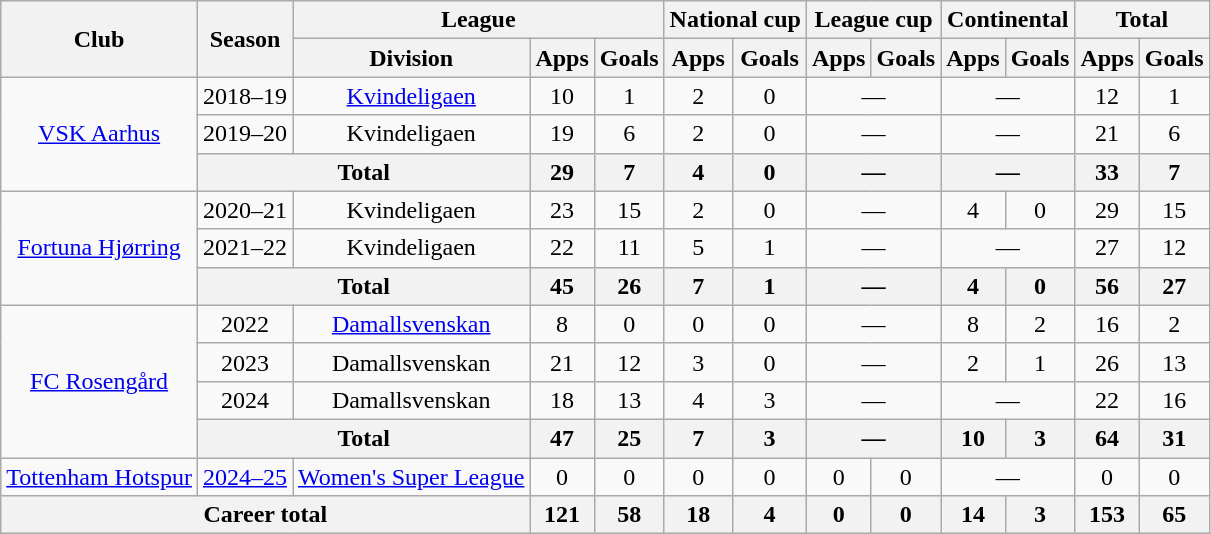<table class="wikitable" style="text-align:center">
<tr>
<th rowspan="2">Club</th>
<th rowspan="2">Season</th>
<th colspan="3">League</th>
<th colspan="2">National cup</th>
<th colspan="2">League cup</th>
<th colspan="2">Continental</th>
<th colspan="2">Total</th>
</tr>
<tr>
<th>Division</th>
<th>Apps</th>
<th>Goals</th>
<th>Apps</th>
<th>Goals</th>
<th>Apps</th>
<th>Goals</th>
<th>Apps</th>
<th>Goals</th>
<th>Apps</th>
<th>Goals</th>
</tr>
<tr>
<td rowspan="3"><a href='#'>VSK Aarhus</a></td>
<td>2018–19</td>
<td><a href='#'>Kvindeligaen</a></td>
<td>10</td>
<td>1</td>
<td>2</td>
<td>0</td>
<td colspan="2">—</td>
<td colspan="2">—</td>
<td>12</td>
<td>1</td>
</tr>
<tr>
<td>2019–20</td>
<td>Kvindeligaen</td>
<td>19</td>
<td>6</td>
<td>2</td>
<td>0</td>
<td colspan="2">—</td>
<td colspan="2">—</td>
<td>21</td>
<td>6</td>
</tr>
<tr>
<th colspan="2">Total</th>
<th>29</th>
<th>7</th>
<th>4</th>
<th>0</th>
<th colspan="2">—</th>
<th colspan="2">—</th>
<th>33</th>
<th>7</th>
</tr>
<tr>
<td rowspan="3"><a href='#'>Fortuna Hjørring</a></td>
<td>2020–21</td>
<td>Kvindeligaen</td>
<td>23</td>
<td>15</td>
<td>2</td>
<td>0</td>
<td colspan="2">—</td>
<td>4</td>
<td>0</td>
<td>29</td>
<td>15</td>
</tr>
<tr>
<td>2021–22</td>
<td>Kvindeligaen</td>
<td>22</td>
<td>11</td>
<td>5</td>
<td>1</td>
<td colspan="2">—</td>
<td colspan="2">—</td>
<td>27</td>
<td>12</td>
</tr>
<tr>
<th colspan="2">Total</th>
<th>45</th>
<th>26</th>
<th>7</th>
<th>1</th>
<th colspan="2">—</th>
<th>4</th>
<th>0</th>
<th>56</th>
<th>27</th>
</tr>
<tr>
<td rowspan="4"><a href='#'>FC Rosengård</a></td>
<td>2022</td>
<td><a href='#'>Damallsvenskan</a></td>
<td>8</td>
<td>0</td>
<td>0</td>
<td>0</td>
<td colspan="2">—</td>
<td>8</td>
<td>2</td>
<td>16</td>
<td>2</td>
</tr>
<tr>
<td>2023</td>
<td>Damallsvenskan</td>
<td>21</td>
<td>12</td>
<td>3</td>
<td>0</td>
<td colspan="2">—</td>
<td>2</td>
<td>1</td>
<td>26</td>
<td>13</td>
</tr>
<tr>
<td>2024</td>
<td>Damallsvenskan</td>
<td>18</td>
<td>13</td>
<td>4</td>
<td>3</td>
<td colspan="2">—</td>
<td colspan="2">—</td>
<td>22</td>
<td>16</td>
</tr>
<tr>
<th colspan="2">Total</th>
<th>47</th>
<th>25</th>
<th>7</th>
<th>3</th>
<th colspan="2">—</th>
<th>10</th>
<th>3</th>
<th>64</th>
<th>31</th>
</tr>
<tr>
<td><a href='#'>Tottenham Hotspur</a></td>
<td><a href='#'>2024–25</a></td>
<td><a href='#'>Women's Super League</a></td>
<td>0</td>
<td>0</td>
<td>0</td>
<td>0</td>
<td>0</td>
<td>0</td>
<td colspan="2">—</td>
<td>0</td>
<td>0</td>
</tr>
<tr>
<th colspan="3">Career total</th>
<th>121</th>
<th>58</th>
<th>18</th>
<th>4</th>
<th>0</th>
<th>0</th>
<th>14</th>
<th>3</th>
<th>153</th>
<th>65</th>
</tr>
</table>
